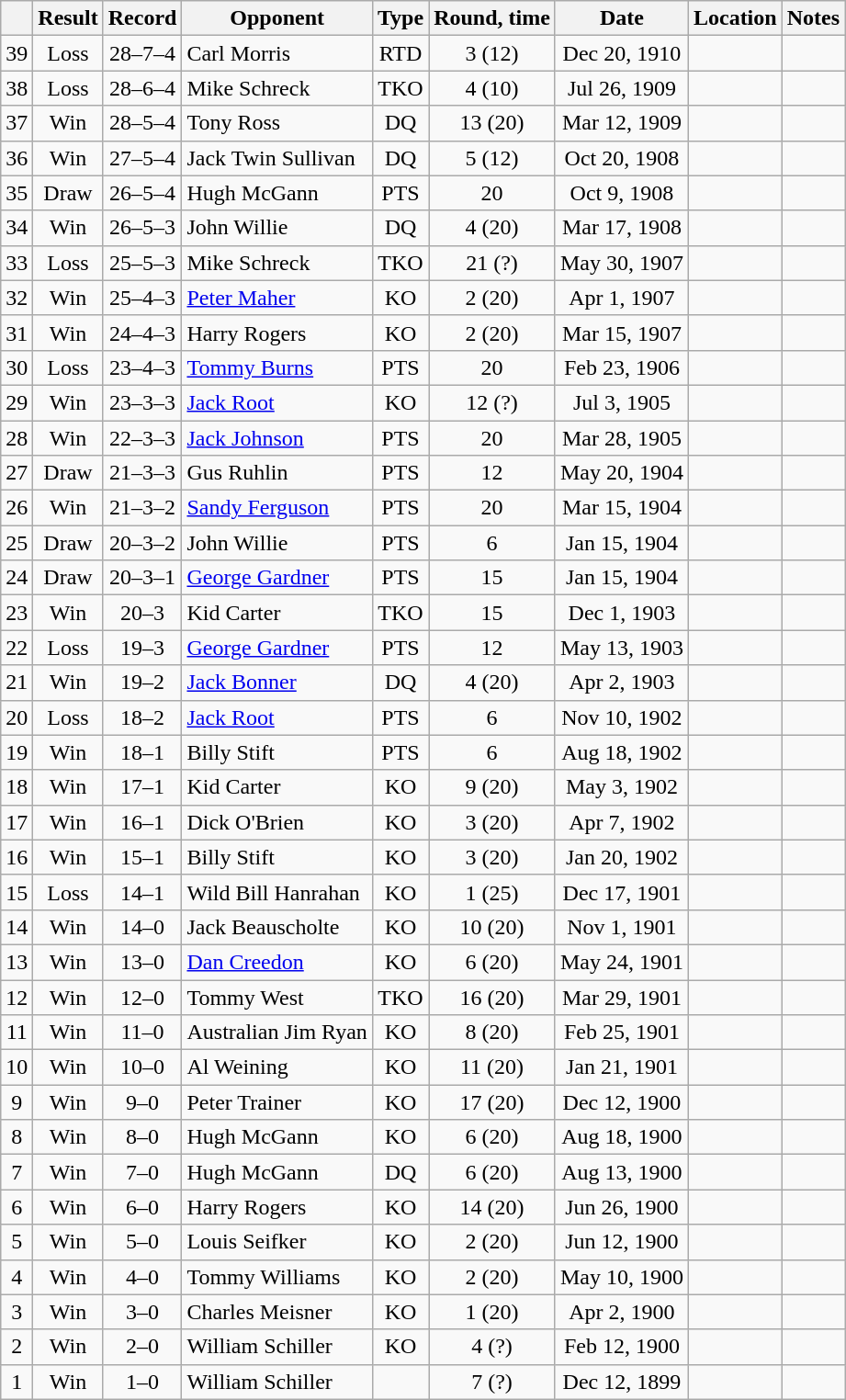<table class="wikitable" style="text-align:center">
<tr>
<th></th>
<th>Result</th>
<th>Record</th>
<th>Opponent</th>
<th>Type</th>
<th>Round, time</th>
<th>Date</th>
<th>Location</th>
<th>Notes</th>
</tr>
<tr>
<td>39</td>
<td>Loss</td>
<td>28–7–4</td>
<td style="text-align:left;">Carl Morris</td>
<td>RTD</td>
<td>3 (12)</td>
<td>Dec 20, 1910</td>
<td style="text-align:left;"></td>
<td></td>
</tr>
<tr>
<td>38</td>
<td>Loss</td>
<td>28–6–4</td>
<td style="text-align:left;">Mike Schreck</td>
<td>TKO</td>
<td>4 (10)</td>
<td>Jul 26, 1909</td>
<td style="text-align:left;"></td>
<td></td>
</tr>
<tr>
<td>37</td>
<td>Win</td>
<td>28–5–4</td>
<td style="text-align:left;">Tony Ross</td>
<td>DQ</td>
<td>13 (20)</td>
<td>Mar 12, 1909</td>
<td style="text-align:left;"></td>
<td></td>
</tr>
<tr>
<td>36</td>
<td>Win</td>
<td>27–5–4</td>
<td style="text-align:left;">Jack Twin Sullivan</td>
<td>DQ</td>
<td>5 (12)</td>
<td>Oct 20, 1908</td>
<td style="text-align:left;"></td>
<td></td>
</tr>
<tr>
<td>35</td>
<td>Draw</td>
<td>26–5–4</td>
<td style="text-align:left;">Hugh McGann</td>
<td>PTS</td>
<td>20</td>
<td>Oct 9, 1908</td>
<td style="text-align:left;"></td>
<td></td>
</tr>
<tr>
<td>34</td>
<td>Win</td>
<td>26–5–3</td>
<td style="text-align:left;">John Willie</td>
<td>DQ</td>
<td>4 (20)</td>
<td>Mar 17, 1908</td>
<td style="text-align:left;"></td>
<td></td>
</tr>
<tr>
<td>33</td>
<td>Loss</td>
<td>25–5–3</td>
<td style="text-align:left;">Mike Schreck</td>
<td>TKO</td>
<td>21 (?)</td>
<td>May 30, 1907</td>
<td style="text-align:left;"></td>
<td></td>
</tr>
<tr>
<td>32</td>
<td>Win</td>
<td>25–4–3</td>
<td style="text-align:left;"><a href='#'>Peter Maher</a></td>
<td>KO</td>
<td>2 (20)</td>
<td>Apr 1, 1907</td>
<td style="text-align:left;"></td>
<td></td>
</tr>
<tr>
<td>31</td>
<td>Win</td>
<td>24–4–3</td>
<td style="text-align:left;">Harry Rogers</td>
<td>KO</td>
<td>2 (20)</td>
<td>Mar 15, 1907</td>
<td style="text-align:left;"></td>
<td></td>
</tr>
<tr>
<td>30</td>
<td>Loss</td>
<td>23–4–3</td>
<td style="text-align:left;"><a href='#'>Tommy Burns</a></td>
<td>PTS</td>
<td>20</td>
<td>Feb 23, 1906</td>
<td style="text-align:left;"></td>
<td style="text-align:left;"></td>
</tr>
<tr>
<td>29</td>
<td>Win</td>
<td>23–3–3</td>
<td style="text-align:left;"><a href='#'>Jack Root</a></td>
<td>KO</td>
<td>12 (?)</td>
<td>Jul 3, 1905</td>
<td style="text-align:left;"></td>
<td style="text-align:left;"></td>
</tr>
<tr>
<td>28</td>
<td>Win</td>
<td>22–3–3</td>
<td style="text-align:left;"><a href='#'>Jack Johnson</a></td>
<td>PTS</td>
<td>20</td>
<td>Mar 28, 1905</td>
<td style="text-align:left;"></td>
<td></td>
</tr>
<tr>
<td>27</td>
<td>Draw</td>
<td>21–3–3</td>
<td style="text-align:left;">Gus Ruhlin</td>
<td>PTS</td>
<td>12</td>
<td>May 20, 1904</td>
<td style="text-align:left;"></td>
<td></td>
</tr>
<tr>
<td>26</td>
<td>Win</td>
<td>21–3–2</td>
<td style="text-align:left;"><a href='#'>Sandy Ferguson</a></td>
<td>PTS</td>
<td>20</td>
<td>Mar 15, 1904</td>
<td style="text-align:left;"></td>
<td></td>
</tr>
<tr>
<td>25</td>
<td>Draw</td>
<td>20–3–2</td>
<td style="text-align:left;">John Willie</td>
<td>PTS</td>
<td>6</td>
<td>Jan 15, 1904</td>
<td style="text-align:left;"></td>
<td></td>
</tr>
<tr>
<td>24</td>
<td>Draw</td>
<td>20–3–1</td>
<td style="text-align:left;"><a href='#'>George Gardner</a></td>
<td>PTS</td>
<td>15</td>
<td>Jan 15, 1904</td>
<td style="text-align:left;"></td>
<td></td>
</tr>
<tr>
<td>23</td>
<td>Win</td>
<td>20–3</td>
<td style="text-align:left;">Kid Carter</td>
<td>TKO</td>
<td>15</td>
<td>Dec 1, 1903</td>
<td style="text-align:left;"></td>
<td></td>
</tr>
<tr>
<td>22</td>
<td>Loss</td>
<td>19–3</td>
<td style="text-align:left;"><a href='#'>George Gardner</a></td>
<td>PTS</td>
<td>12</td>
<td>May 13, 1903</td>
<td style="text-align:left;"></td>
<td></td>
</tr>
<tr>
<td>21</td>
<td>Win</td>
<td>19–2</td>
<td style="text-align:left;"><a href='#'>Jack Bonner</a></td>
<td>DQ</td>
<td>4 (20)</td>
<td>Apr 2, 1903</td>
<td style="text-align:left;"></td>
<td></td>
</tr>
<tr>
<td>20</td>
<td>Loss</td>
<td>18–2</td>
<td style="text-align:left;"><a href='#'>Jack Root</a></td>
<td>PTS</td>
<td>6</td>
<td>Nov 10, 1902</td>
<td style="text-align:left;"></td>
<td style="text-align:left;"></td>
</tr>
<tr>
<td>19</td>
<td>Win</td>
<td>18–1</td>
<td style="text-align:left;">Billy Stift</td>
<td>PTS</td>
<td>6</td>
<td>Aug 18, 1902</td>
<td style="text-align:left;"></td>
<td></td>
</tr>
<tr>
<td>18</td>
<td>Win</td>
<td>17–1</td>
<td style="text-align:left;">Kid Carter</td>
<td>KO</td>
<td>9 (20)</td>
<td>May 3, 1902</td>
<td style="text-align:left;"></td>
<td style="text-align:left;"></td>
</tr>
<tr>
<td>17</td>
<td>Win</td>
<td>16–1</td>
<td style="text-align:left;">Dick O'Brien</td>
<td>KO</td>
<td>3 (20)</td>
<td>Apr 7, 1902</td>
<td style="text-align:left;"></td>
<td></td>
</tr>
<tr>
<td>16</td>
<td>Win</td>
<td>15–1</td>
<td style="text-align:left;">Billy Stift</td>
<td>KO</td>
<td>3 (20)</td>
<td>Jan 20, 1902</td>
<td style="text-align:left;"></td>
<td></td>
</tr>
<tr>
<td>15</td>
<td>Loss</td>
<td>14–1</td>
<td style="text-align:left;">Wild Bill Hanrahan</td>
<td>KO</td>
<td>1 (25)</td>
<td>Dec 17, 1901</td>
<td style="text-align:left;"></td>
<td></td>
</tr>
<tr>
<td>14</td>
<td>Win</td>
<td>14–0</td>
<td style="text-align:left;">Jack Beauscholte</td>
<td>KO</td>
<td>10 (20)</td>
<td>Nov 1, 1901</td>
<td style="text-align:left;"></td>
<td></td>
</tr>
<tr>
<td>13</td>
<td>Win</td>
<td>13–0</td>
<td style="text-align:left;"><a href='#'>Dan Creedon</a></td>
<td>KO</td>
<td>6 (20)</td>
<td>May 24, 1901</td>
<td style="text-align:left;"></td>
<td></td>
</tr>
<tr>
<td>12</td>
<td>Win</td>
<td>12–0</td>
<td style="text-align:left;">Tommy West</td>
<td>TKO</td>
<td>16 (20)</td>
<td>Mar 29, 1901</td>
<td style="text-align:left;"></td>
<td></td>
</tr>
<tr>
<td>11</td>
<td>Win</td>
<td>11–0</td>
<td style="text-align:left;">Australian Jim Ryan</td>
<td>KO</td>
<td>8 (20)</td>
<td>Feb 25, 1901</td>
<td style="text-align:left;"></td>
<td></td>
</tr>
<tr>
<td>10</td>
<td>Win</td>
<td>10–0</td>
<td style="text-align:left;">Al Weining</td>
<td>KO</td>
<td>11 (20)</td>
<td>Jan 21, 1901</td>
<td style="text-align:left;"></td>
<td></td>
</tr>
<tr>
<td>9</td>
<td>Win</td>
<td>9–0</td>
<td style="text-align:left;">Peter Trainer</td>
<td>KO</td>
<td>17 (20)</td>
<td>Dec 12, 1900</td>
<td style="text-align:left;"></td>
<td></td>
</tr>
<tr>
<td>8</td>
<td>Win</td>
<td>8–0</td>
<td style="text-align:left;">Hugh McGann</td>
<td>KO</td>
<td>6 (20)</td>
<td>Aug 18, 1900</td>
<td style="text-align:left;"></td>
<td></td>
</tr>
<tr>
<td>7</td>
<td>Win</td>
<td>7–0</td>
<td style="text-align:left;">Hugh McGann</td>
<td>DQ</td>
<td>6 (20)</td>
<td>Aug 13, 1900</td>
<td style="text-align:left;"></td>
<td></td>
</tr>
<tr>
<td>6</td>
<td>Win</td>
<td>6–0</td>
<td style="text-align:left;">Harry Rogers</td>
<td>KO</td>
<td>14 (20)</td>
<td>Jun 26, 1900</td>
<td style="text-align:left;"></td>
<td></td>
</tr>
<tr>
<td>5</td>
<td>Win</td>
<td>5–0</td>
<td style="text-align:left;">Louis Seifker</td>
<td>KO</td>
<td>2 (20)</td>
<td>Jun 12, 1900</td>
<td style="text-align:left;"></td>
<td></td>
</tr>
<tr>
<td>4</td>
<td>Win</td>
<td>4–0</td>
<td style="text-align:left;">Tommy Williams</td>
<td>KO</td>
<td>2 (20)</td>
<td>May 10, 1900</td>
<td style="text-align:left;"></td>
<td></td>
</tr>
<tr>
<td>3</td>
<td>Win</td>
<td>3–0</td>
<td style="text-align:left;">Charles Meisner</td>
<td>KO</td>
<td>1 (20)</td>
<td>Apr 2, 1900</td>
<td style="text-align:left;"></td>
<td></td>
</tr>
<tr>
<td>2</td>
<td>Win</td>
<td>2–0</td>
<td style="text-align:left;">William Schiller</td>
<td>KO</td>
<td>4 (?)</td>
<td>Feb 12, 1900</td>
<td style="text-align:left;"></td>
<td></td>
</tr>
<tr>
<td>1</td>
<td>Win</td>
<td>1–0</td>
<td style="text-align:left;">William Schiller</td>
<td></td>
<td>7 (?)</td>
<td>Dec 12, 1899</td>
<td style="text-align:left;"></td>
<td></td>
</tr>
</table>
